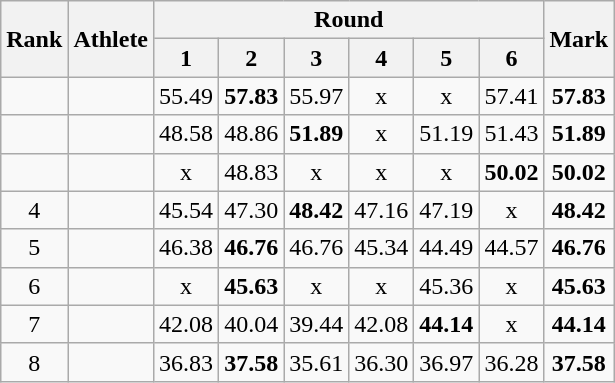<table class="wikitable sortable"  style="text-align:center">
<tr>
<th rowspan=2>Rank</th>
<th rowspan=2>Athlete</th>
<th colspan=6>Round</th>
<th rowspan=2>Mark</th>
</tr>
<tr>
<th>1</th>
<th>2</th>
<th>3</th>
<th>4</th>
<th>5</th>
<th>6</th>
</tr>
<tr>
<td></td>
<td align="left"></td>
<td>55.49</td>
<td><strong>57.83</strong></td>
<td>55.97</td>
<td>x</td>
<td>x</td>
<td>57.41</td>
<td><strong>57.83</strong></td>
</tr>
<tr>
<td></td>
<td align="left"></td>
<td>48.58</td>
<td>48.86</td>
<td><strong>51.89</strong></td>
<td>x</td>
<td>51.19</td>
<td>51.43</td>
<td><strong>51.89</strong></td>
</tr>
<tr>
<td></td>
<td align="left"></td>
<td>x</td>
<td>48.83</td>
<td>x</td>
<td>x</td>
<td>x</td>
<td><strong>50.02</strong></td>
<td><strong>50.02</strong></td>
</tr>
<tr>
<td>4</td>
<td align="left"></td>
<td>45.54</td>
<td>47.30</td>
<td><strong>48.42</strong></td>
<td>47.16</td>
<td>47.19</td>
<td>x</td>
<td><strong>48.42</strong></td>
</tr>
<tr>
<td>5</td>
<td align="left"></td>
<td>46.38</td>
<td><strong>46.76</strong></td>
<td>46.76</td>
<td>45.34</td>
<td>44.49</td>
<td>44.57</td>
<td><strong>46.76</strong></td>
</tr>
<tr>
<td>6</td>
<td align="left"></td>
<td>x</td>
<td><strong>45.63</strong></td>
<td>x</td>
<td>x</td>
<td>45.36</td>
<td>x</td>
<td><strong>45.63</strong></td>
</tr>
<tr>
<td>7</td>
<td align="left"></td>
<td>42.08</td>
<td>40.04</td>
<td>39.44</td>
<td>42.08</td>
<td><strong>44.14</strong></td>
<td>x</td>
<td><strong>44.14</strong></td>
</tr>
<tr>
<td>8</td>
<td align="left"></td>
<td>36.83</td>
<td><strong>37.58</strong></td>
<td>35.61</td>
<td>36.30</td>
<td>36.97</td>
<td>36.28</td>
<td><strong>37.58</strong></td>
</tr>
</table>
